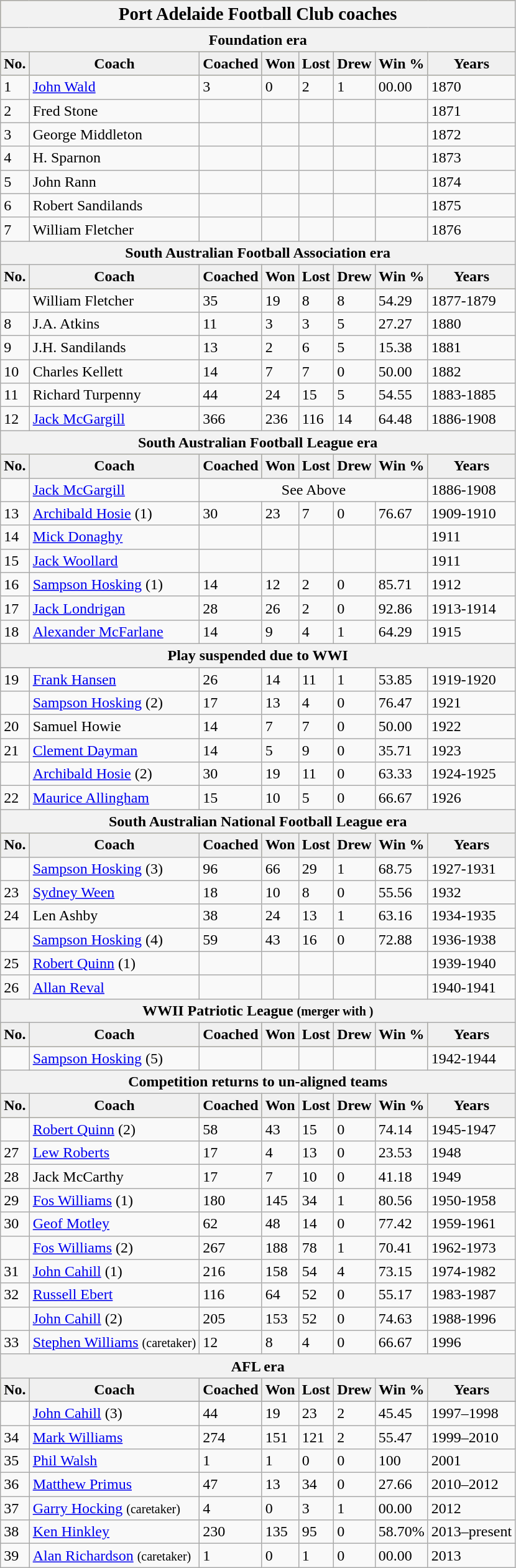<table class="wikitable">
<tr style="background:#bdb76b;">
<th colspan="9"><big>Port Adelaide Football Club coaches</big></th>
</tr>
<tr>
<th colspan="9">Foundation era</th>
</tr>
<tr style="background:#bdb76b;">
<th style="text-align:center; background:#f0f0f0;"><strong>No.</strong></th>
<th style="text-align:center; background:#f0f0f0;"><strong>Coach</strong></th>
<th style="text-align:center; background:#f0f0f0;"><strong>Coached</strong></th>
<th style="text-align:center; background:#f0f0f0;"><strong>Won</strong></th>
<th style="text-align:center; background:#f0f0f0;"><strong>Lost</strong></th>
<th style="text-align:center; background:#f0f0f0;"><strong>Drew</strong></th>
<th style="text-align:center; background:#f0f0f0;"><strong>Win %</strong></th>
<th style="text-align:center; background:#f0f0f0;"><strong>Years</strong></th>
</tr>
<tr>
<td>1</td>
<td><a href='#'>John Wald</a></td>
<td>3</td>
<td>0</td>
<td>2</td>
<td>1</td>
<td>00.00</td>
<td>1870</td>
</tr>
<tr>
<td>2</td>
<td>Fred Stone</td>
<td></td>
<td></td>
<td></td>
<td></td>
<td></td>
<td>1871</td>
</tr>
<tr>
<td>3</td>
<td>George Middleton</td>
<td></td>
<td></td>
<td></td>
<td></td>
<td></td>
<td>1872</td>
</tr>
<tr>
<td>4</td>
<td>H. Sparnon</td>
<td></td>
<td></td>
<td></td>
<td></td>
<td></td>
<td>1873</td>
</tr>
<tr>
<td>5</td>
<td>John Rann</td>
<td></td>
<td></td>
<td></td>
<td></td>
<td></td>
<td>1874</td>
</tr>
<tr>
<td>6</td>
<td>Robert Sandilands</td>
<td></td>
<td></td>
<td></td>
<td></td>
<td></td>
<td>1875</td>
</tr>
<tr>
<td>7</td>
<td>William Fletcher</td>
<td></td>
<td></td>
<td></td>
<td></td>
<td></td>
<td>1876</td>
</tr>
<tr>
<th colspan="9">South Australian Football Association era</th>
</tr>
<tr style="background:#bdb76b;">
<th style="text-align:center; background:#f0f0f0;"><strong>No.</strong></th>
<th style="text-align:center; background:#f0f0f0;"><strong>Coach</strong></th>
<th style="text-align:center; background:#f0f0f0;"><strong>Coached</strong></th>
<th style="text-align:center; background:#f0f0f0;"><strong>Won</strong></th>
<th style="text-align:center; background:#f0f0f0;"><strong>Lost</strong></th>
<th style="text-align:center; background:#f0f0f0;"><strong>Drew</strong></th>
<th style="text-align:center; background:#f0f0f0;"><strong>Win %</strong></th>
<th style="text-align:center; background:#f0f0f0;"><strong>Years</strong></th>
</tr>
<tr>
<td></td>
<td>William Fletcher</td>
<td>35</td>
<td>19</td>
<td>8</td>
<td>8</td>
<td>54.29</td>
<td>1877-1879</td>
</tr>
<tr>
<td>8</td>
<td>J.A. Atkins</td>
<td>11</td>
<td>3</td>
<td>3</td>
<td>5</td>
<td>27.27</td>
<td>1880</td>
</tr>
<tr>
<td>9</td>
<td>J.H. Sandilands</td>
<td>13</td>
<td>2</td>
<td>6</td>
<td>5</td>
<td>15.38</td>
<td>1881</td>
</tr>
<tr>
<td>10</td>
<td>Charles Kellett</td>
<td>14</td>
<td>7</td>
<td>7</td>
<td>0</td>
<td>50.00</td>
<td>1882</td>
</tr>
<tr>
<td>11</td>
<td>Richard Turpenny</td>
<td>44</td>
<td>24</td>
<td>15</td>
<td>5</td>
<td>54.55</td>
<td>1883-1885</td>
</tr>
<tr>
<td>12</td>
<td><a href='#'>Jack McGargill</a></td>
<td>366</td>
<td>236</td>
<td>116</td>
<td>14</td>
<td>64.48</td>
<td>1886-1908</td>
</tr>
<tr>
<th colspan="9">South Australian Football League era</th>
</tr>
<tr style="background:#bdb76b;">
<th style="text-align:center; background:#f0f0f0;"><strong>No.</strong></th>
<th style="text-align:center; background:#f0f0f0;"><strong>Coach</strong></th>
<th style="text-align:center; background:#f0f0f0;"><strong>Coached</strong></th>
<th style="text-align:center; background:#f0f0f0;"><strong>Won</strong></th>
<th style="text-align:center; background:#f0f0f0;"><strong>Lost</strong></th>
<th style="text-align:center; background:#f0f0f0;"><strong>Drew</strong></th>
<th style="text-align:center; background:#f0f0f0;"><strong>Win %</strong></th>
<th style="text-align:center; background:#f0f0f0;"><strong>Years</strong></th>
</tr>
<tr>
<td></td>
<td><a href='#'>Jack McGargill</a></td>
<td colspan="5" style="text-align:center">See Above</td>
<td>1886-1908</td>
</tr>
<tr>
<td>13</td>
<td><a href='#'>Archibald Hosie</a> (1)</td>
<td>30</td>
<td>23</td>
<td>7</td>
<td>0</td>
<td>76.67</td>
<td>1909-1910</td>
</tr>
<tr>
<td>14</td>
<td><a href='#'>Mick Donaghy</a></td>
<td></td>
<td></td>
<td></td>
<td></td>
<td></td>
<td>1911</td>
</tr>
<tr>
<td>15</td>
<td><a href='#'>Jack Woollard</a></td>
<td></td>
<td></td>
<td></td>
<td></td>
<td></td>
<td>1911</td>
</tr>
<tr>
<td>16</td>
<td><a href='#'>Sampson Hosking</a> (1)</td>
<td>14</td>
<td>12</td>
<td>2</td>
<td>0</td>
<td>85.71</td>
<td>1912</td>
</tr>
<tr>
<td>17</td>
<td><a href='#'>Jack Londrigan</a></td>
<td>28</td>
<td>26</td>
<td>2</td>
<td>0</td>
<td>92.86</td>
<td>1913-1914</td>
</tr>
<tr>
<td>18</td>
<td><a href='#'>Alexander McFarlane</a></td>
<td>14</td>
<td>9</td>
<td>4</td>
<td>1</td>
<td>64.29</td>
<td>1915</td>
</tr>
<tr>
<th colspan="9">Play suspended due to WWI</th>
</tr>
<tr style="background:#bdb76b;">
</tr>
<tr>
<td>19</td>
<td><a href='#'>Frank Hansen</a></td>
<td>26</td>
<td>14</td>
<td>11</td>
<td>1</td>
<td>53.85</td>
<td>1919-1920</td>
</tr>
<tr>
<td></td>
<td><a href='#'>Sampson Hosking</a> (2)</td>
<td>17</td>
<td>13</td>
<td>4</td>
<td>0</td>
<td>76.47</td>
<td>1921</td>
</tr>
<tr>
<td>20</td>
<td>Samuel Howie</td>
<td>14</td>
<td>7</td>
<td>7</td>
<td>0</td>
<td>50.00</td>
<td>1922</td>
</tr>
<tr>
<td>21</td>
<td><a href='#'>Clement Dayman</a></td>
<td>14</td>
<td>5</td>
<td>9</td>
<td>0</td>
<td>35.71</td>
<td>1923</td>
</tr>
<tr>
<td></td>
<td><a href='#'>Archibald Hosie</a> (2)</td>
<td>30</td>
<td>19</td>
<td>11</td>
<td>0</td>
<td>63.33</td>
<td>1924-1925</td>
</tr>
<tr>
<td>22</td>
<td><a href='#'>Maurice Allingham</a></td>
<td>15</td>
<td>10</td>
<td>5</td>
<td>0</td>
<td>66.67</td>
<td>1926</td>
</tr>
<tr>
<th colspan="9">South Australian National Football League era</th>
</tr>
<tr style="background:#bdb76b;">
<th style="text-align:center; background:#f0f0f0;"><strong>No.</strong></th>
<th style="text-align:center; background:#f0f0f0;"><strong>Coach</strong></th>
<th style="text-align:center; background:#f0f0f0;"><strong>Coached</strong></th>
<th style="text-align:center; background:#f0f0f0;"><strong>Won</strong></th>
<th style="text-align:center; background:#f0f0f0;"><strong>Lost</strong></th>
<th style="text-align:center; background:#f0f0f0;"><strong>Drew</strong></th>
<th style="text-align:center; background:#f0f0f0;"><strong>Win %</strong></th>
<th style="text-align:center; background:#f0f0f0;"><strong>Years</strong></th>
</tr>
<tr>
<td></td>
<td><a href='#'>Sampson Hosking</a> (3)</td>
<td>96</td>
<td>66</td>
<td>29</td>
<td>1</td>
<td>68.75</td>
<td>1927-1931</td>
</tr>
<tr>
<td>23</td>
<td><a href='#'>Sydney Ween</a></td>
<td>18</td>
<td>10</td>
<td>8</td>
<td>0</td>
<td>55.56</td>
<td>1932</td>
</tr>
<tr>
<td>24</td>
<td>Len Ashby</td>
<td>38</td>
<td>24</td>
<td>13</td>
<td>1</td>
<td>63.16</td>
<td>1934-1935</td>
</tr>
<tr>
<td></td>
<td><a href='#'>Sampson Hosking</a> (4)</td>
<td>59</td>
<td>43</td>
<td>16</td>
<td>0</td>
<td>72.88</td>
<td>1936-1938</td>
</tr>
<tr>
<td>25</td>
<td><a href='#'>Robert Quinn</a> (1)</td>
<td></td>
<td></td>
<td></td>
<td></td>
<td></td>
<td>1939-1940</td>
</tr>
<tr>
<td>26</td>
<td><a href='#'>Allan Reval</a></td>
<td></td>
<td></td>
<td></td>
<td></td>
<td></td>
<td>1940-1941</td>
</tr>
<tr>
<th colspan="9">WWII Patriotic League <small>(merger with )</small></th>
</tr>
<tr style="background:#bdb76b;">
<th style="text-align:center; background:#f0f0f0;"><strong>No.</strong></th>
<th style="text-align:center; background:#f0f0f0;"><strong>Coach</strong></th>
<th style="text-align:center; background:#f0f0f0;"><strong>Coached</strong></th>
<th style="text-align:center; background:#f0f0f0;"><strong>Won</strong></th>
<th style="text-align:center; background:#f0f0f0;"><strong>Lost</strong></th>
<th style="text-align:center; background:#f0f0f0;"><strong>Drew</strong></th>
<th style="text-align:center; background:#f0f0f0;"><strong>Win %</strong></th>
<th style="text-align:center; background:#f0f0f0;"><strong>Years</strong></th>
</tr>
<tr>
<td></td>
<td><a href='#'>Sampson Hosking</a> (5)</td>
<td></td>
<td></td>
<td></td>
<td></td>
<td></td>
<td>1942-1944</td>
</tr>
<tr>
<th colspan="9">Competition returns to un-aligned teams</th>
</tr>
<tr style="background:#bdb76b;">
<th style="text-align:center; background:#f0f0f0;"><strong>No.</strong></th>
<th style="text-align:center; background:#f0f0f0;"><strong>Coach</strong></th>
<th style="text-align:center; background:#f0f0f0;"><strong>Coached</strong></th>
<th style="text-align:center; background:#f0f0f0;"><strong>Won</strong></th>
<th style="text-align:center; background:#f0f0f0;"><strong>Lost</strong></th>
<th style="text-align:center; background:#f0f0f0;"><strong>Drew</strong></th>
<th style="text-align:center; background:#f0f0f0;"><strong>Win %</strong></th>
<th style="text-align:center; background:#f0f0f0;"><strong>Years</strong></th>
</tr>
<tr>
<td></td>
<td><a href='#'>Robert Quinn</a> (2)</td>
<td>58</td>
<td>43</td>
<td>15</td>
<td>0</td>
<td>74.14</td>
<td>1945-1947</td>
</tr>
<tr>
<td>27</td>
<td><a href='#'>Lew Roberts</a></td>
<td>17</td>
<td>4</td>
<td>13</td>
<td>0</td>
<td>23.53</td>
<td>1948</td>
</tr>
<tr>
<td>28</td>
<td>Jack McCarthy</td>
<td>17</td>
<td>7</td>
<td>10</td>
<td>0</td>
<td>41.18</td>
<td>1949</td>
</tr>
<tr>
<td>29</td>
<td><a href='#'>Fos Williams</a> (1)</td>
<td>180</td>
<td>145</td>
<td>34</td>
<td>1</td>
<td>80.56</td>
<td>1950-1958</td>
</tr>
<tr>
<td>30</td>
<td><a href='#'>Geof Motley</a></td>
<td>62</td>
<td>48</td>
<td>14</td>
<td>0</td>
<td>77.42</td>
<td>1959-1961</td>
</tr>
<tr>
<td></td>
<td><a href='#'>Fos Williams</a> (2)</td>
<td>267</td>
<td>188</td>
<td>78</td>
<td>1</td>
<td>70.41</td>
<td>1962-1973</td>
</tr>
<tr>
<td>31</td>
<td><a href='#'>John Cahill</a> (1)</td>
<td>216</td>
<td>158</td>
<td>54</td>
<td>4</td>
<td>73.15</td>
<td>1974-1982</td>
</tr>
<tr>
<td>32</td>
<td><a href='#'>Russell Ebert</a></td>
<td>116</td>
<td>64</td>
<td>52</td>
<td>0</td>
<td>55.17</td>
<td>1983-1987</td>
</tr>
<tr>
<td></td>
<td><a href='#'>John Cahill</a> (2)</td>
<td>205</td>
<td>153</td>
<td>52</td>
<td>0</td>
<td>74.63</td>
<td>1988-1996</td>
</tr>
<tr>
<td>33</td>
<td><a href='#'>Stephen Williams</a> <small>(caretaker)</small></td>
<td>12</td>
<td>8</td>
<td>4</td>
<td>0</td>
<td>66.67</td>
<td>1996</td>
</tr>
<tr>
<th colspan="9">AFL era</th>
</tr>
<tr style="background:#bdb76b;">
<th style="text-align:center; background:#f0f0f0;"><strong>No.</strong></th>
<th style="text-align:center; background:#f0f0f0;"><strong>Coach</strong></th>
<th style="text-align:center; background:#f0f0f0;"><strong>Coached</strong></th>
<th style="text-align:center; background:#f0f0f0;"><strong>Won</strong></th>
<th style="text-align:center; background:#f0f0f0;"><strong>Lost</strong></th>
<th style="text-align:center; background:#f0f0f0;"><strong>Drew</strong></th>
<th style="text-align:center; background:#f0f0f0;"><strong>Win %</strong></th>
<th style="text-align:center; background:#f0f0f0;"><strong>Years</strong></th>
</tr>
<tr>
</tr>
<tr>
<td></td>
<td><a href='#'>John Cahill</a> (3)</td>
<td>44</td>
<td>19</td>
<td>23</td>
<td>2</td>
<td>45.45</td>
<td>1997–1998</td>
</tr>
<tr>
<td>34</td>
<td><a href='#'>Mark Williams</a></td>
<td>274</td>
<td>151</td>
<td>121</td>
<td>2</td>
<td>55.47</td>
<td>1999–2010</td>
</tr>
<tr>
<td>35</td>
<td><a href='#'>Phil Walsh</a></td>
<td>1</td>
<td>1</td>
<td>0</td>
<td>0</td>
<td>100</td>
<td>2001</td>
</tr>
<tr>
<td>36</td>
<td><a href='#'>Matthew Primus</a></td>
<td>47</td>
<td>13</td>
<td>34</td>
<td>0</td>
<td>27.66</td>
<td>2010–2012</td>
</tr>
<tr>
<td>37</td>
<td><a href='#'>Garry Hocking</a> <small>(caretaker)</small></td>
<td>4</td>
<td>0</td>
<td>3</td>
<td>1</td>
<td>00.00</td>
<td>2012</td>
</tr>
<tr>
<td>38</td>
<td><a href='#'>Ken Hinkley</a></td>
<td>230</td>
<td>135</td>
<td>95</td>
<td>0</td>
<td>58.70%</td>
<td>2013–present</td>
</tr>
<tr>
<td>39</td>
<td><a href='#'>Alan Richardson</a> <small>(caretaker)</small></td>
<td>1</td>
<td>0</td>
<td>1</td>
<td>0</td>
<td>00.00</td>
<td>2013</td>
</tr>
</table>
